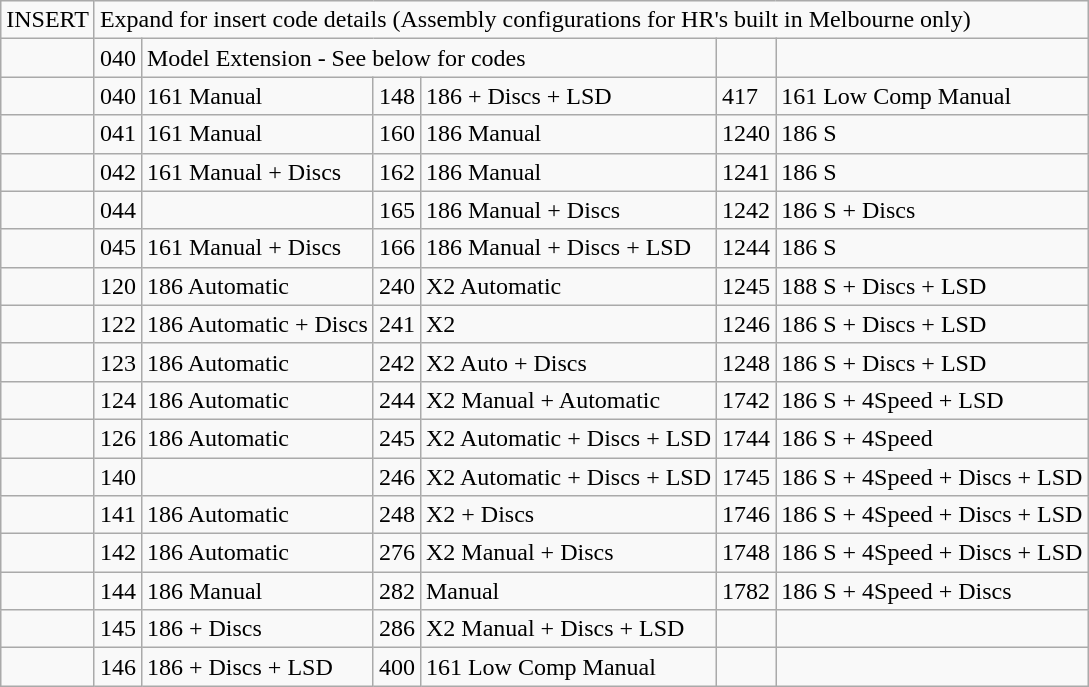<table class="wikitable mw-collapsible mw-collapsed">
<tr>
<td>INSERT</td>
<td colspan="6">Expand for insert code details (Assembly configurations for HR's built in Melbourne only)</td>
</tr>
<tr>
<td></td>
<td>040</td>
<td colspan="3">Model Extension - See below for codes</td>
<td></td>
<td></td>
</tr>
<tr>
<td></td>
<td>040</td>
<td>161 Manual</td>
<td>148</td>
<td>186 + Discs +  LSD</td>
<td>417</td>
<td>161 Low Comp Manual</td>
</tr>
<tr>
<td></td>
<td>041</td>
<td>161  Manual</td>
<td>160</td>
<td>186 Manual</td>
<td>1240</td>
<td>186 S</td>
</tr>
<tr>
<td></td>
<td>042</td>
<td>161  Manual + Discs</td>
<td>162</td>
<td>186 Manual</td>
<td>1241</td>
<td>186 S</td>
</tr>
<tr>
<td></td>
<td>044</td>
<td></td>
<td>165</td>
<td>186 Manual + Discs</td>
<td>1242</td>
<td>186 S + Discs</td>
</tr>
<tr>
<td></td>
<td>045</td>
<td>161  Manual + Discs</td>
<td>166</td>
<td>186 Manual + Discs +  LSD</td>
<td>1244</td>
<td>186 S</td>
</tr>
<tr>
<td></td>
<td>120</td>
<td>186  Automatic</td>
<td>240</td>
<td>X2 Automatic</td>
<td>1245</td>
<td>188 S + Discs + LSD</td>
</tr>
<tr>
<td></td>
<td>122</td>
<td>186  Automatic + Discs</td>
<td>241</td>
<td>X2</td>
<td>1246</td>
<td>186 S + Discs + LSD</td>
</tr>
<tr>
<td></td>
<td>123</td>
<td>186  Automatic</td>
<td>242</td>
<td>X2 Auto + Discs</td>
<td>1248</td>
<td>186 S + Discs + LSD</td>
</tr>
<tr>
<td></td>
<td>124</td>
<td>186  Automatic</td>
<td>244</td>
<td>X2 Manual + Automatic</td>
<td>1742</td>
<td>186 S + 4Speed + LSD</td>
</tr>
<tr>
<td></td>
<td>126</td>
<td>186  Automatic</td>
<td>245</td>
<td>X2 Automatic + Discs  + LSD</td>
<td>1744</td>
<td>186 S + 4Speed</td>
</tr>
<tr>
<td></td>
<td>140</td>
<td></td>
<td>246</td>
<td>X2 Automatic + Discs  + LSD</td>
<td>1745</td>
<td>186 S + 4Speed +  Discs + LSD</td>
</tr>
<tr>
<td></td>
<td>141</td>
<td>186  Automatic</td>
<td>248</td>
<td>X2 + Discs</td>
<td>1746</td>
<td>186 S + 4Speed +  Discs + LSD</td>
</tr>
<tr>
<td></td>
<td>142</td>
<td>186  Automatic</td>
<td>276</td>
<td>X2 Manual + Discs</td>
<td>1748</td>
<td>186 S + 4Speed +  Discs + LSD</td>
</tr>
<tr>
<td></td>
<td>144</td>
<td>186  Manual</td>
<td>282</td>
<td>Manual</td>
<td>1782</td>
<td>186 S + 4Speed +  Discs</td>
</tr>
<tr>
<td></td>
<td>145</td>
<td>186  + Discs</td>
<td>286</td>
<td>X2 Manual + Discs +  LSD</td>
<td></td>
<td></td>
</tr>
<tr>
<td></td>
<td>146</td>
<td>186  + Discs + LSD</td>
<td>400</td>
<td>161 Low Comp Manual</td>
<td></td>
<td></td>
</tr>
</table>
